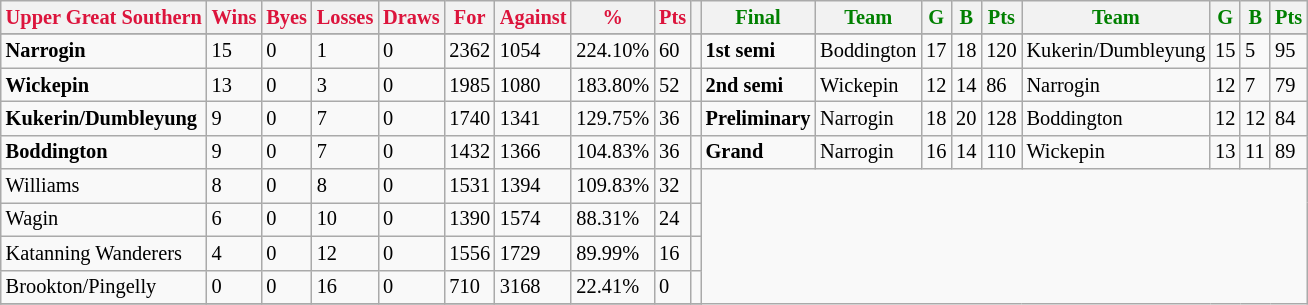<table style="font-size: 85%; text-align: left;" class="wikitable">
<tr>
<th style="color:crimson">Upper Great Southern</th>
<th style="color:crimson">Wins</th>
<th style="color:crimson">Byes</th>
<th style="color:crimson">Losses</th>
<th style="color:crimson">Draws</th>
<th style="color:crimson">For</th>
<th style="color:crimson">Against</th>
<th style="color:crimson">%</th>
<th style="color:crimson">Pts</th>
<th></th>
<th style="color:green">Final</th>
<th style="color:green">Team</th>
<th style="color:green">G</th>
<th style="color:green">B</th>
<th style="color:green">Pts</th>
<th style="color:green">Team</th>
<th style="color:green">G</th>
<th style="color:green">B</th>
<th style="color:green">Pts</th>
</tr>
<tr>
</tr>
<tr>
</tr>
<tr>
<td><strong>	Narrogin	</strong></td>
<td>15</td>
<td>0</td>
<td>1</td>
<td>0</td>
<td>2362</td>
<td>1054</td>
<td>224.10%</td>
<td>60</td>
<td></td>
<td><strong>1st semi</strong></td>
<td>Boddington</td>
<td>17</td>
<td>18</td>
<td>120</td>
<td>Kukerin/Dumbleyung</td>
<td>15</td>
<td>5</td>
<td>95</td>
</tr>
<tr>
<td><strong>	Wickepin	</strong></td>
<td>13</td>
<td>0</td>
<td>3</td>
<td>0</td>
<td>1985</td>
<td>1080</td>
<td>183.80%</td>
<td>52</td>
<td></td>
<td><strong>2nd semi</strong></td>
<td>Wickepin</td>
<td>12</td>
<td>14</td>
<td>86</td>
<td>Narrogin</td>
<td>12</td>
<td>7</td>
<td>79</td>
</tr>
<tr ||>
<td><strong>	Kukerin/Dumbleyung	</strong></td>
<td>9</td>
<td>0</td>
<td>7</td>
<td>0</td>
<td>1740</td>
<td>1341</td>
<td>129.75%</td>
<td>36</td>
<td></td>
<td><strong>Preliminary</strong></td>
<td>Narrogin</td>
<td>18</td>
<td>20</td>
<td>128</td>
<td>Boddington</td>
<td>12</td>
<td>12</td>
<td>84</td>
</tr>
<tr>
<td><strong>	Boddington	</strong></td>
<td>9</td>
<td>0</td>
<td>7</td>
<td>0</td>
<td>1432</td>
<td>1366</td>
<td>104.83%</td>
<td>36</td>
<td></td>
<td><strong>Grand</strong></td>
<td>Narrogin</td>
<td>16</td>
<td>14</td>
<td>110</td>
<td>Wickepin</td>
<td>13</td>
<td>11</td>
<td>89</td>
</tr>
<tr>
<td>Williams</td>
<td>8</td>
<td>0</td>
<td>8</td>
<td>0</td>
<td>1531</td>
<td>1394</td>
<td>109.83%</td>
<td>32</td>
<td></td>
</tr>
<tr>
<td>Wagin</td>
<td>6</td>
<td>0</td>
<td>10</td>
<td>0</td>
<td>1390</td>
<td>1574</td>
<td>88.31%</td>
<td>24</td>
<td></td>
</tr>
<tr>
<td>Katanning Wanderers</td>
<td>4</td>
<td>0</td>
<td>12</td>
<td>0</td>
<td>1556</td>
<td>1729</td>
<td>89.99%</td>
<td>16</td>
<td></td>
</tr>
<tr>
<td>Brookton/Pingelly</td>
<td>0</td>
<td>0</td>
<td>16</td>
<td>0</td>
<td>710</td>
<td>3168</td>
<td>22.41%</td>
<td>0</td>
<td></td>
</tr>
<tr>
</tr>
</table>
